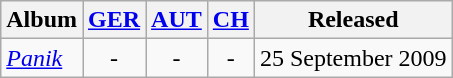<table class="wikitable">
<tr>
<th>Album</th>
<th><a href='#'>GER</a></th>
<th><a href='#'>AUT</a></th>
<th><a href='#'>CH</a></th>
<th>Released</th>
</tr>
<tr>
<td><em><a href='#'>Panik</a></em></td>
<td align="center">-</td>
<td align="center">-</td>
<td align="center">-</td>
<td>25 September 2009</td>
</tr>
</table>
